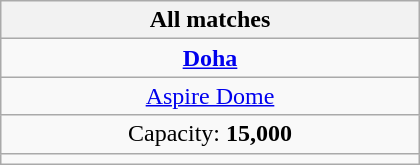<table class="wikitable" style="text-align:center" width=280>
<tr>
<th>All matches</th>
</tr>
<tr>
<td> <strong><a href='#'>Doha</a></strong></td>
</tr>
<tr>
<td><a href='#'>Aspire Dome</a></td>
</tr>
<tr>
<td>Capacity: <strong>15,000</strong></td>
</tr>
<tr>
<td></td>
</tr>
</table>
